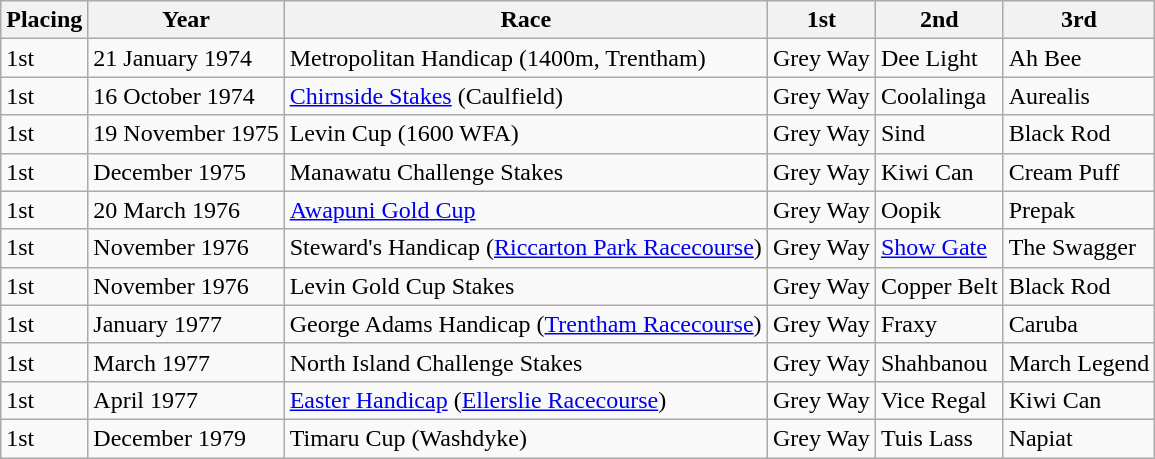<table class="sortable wikitable">
<tr>
<th>Placing</th>
<th>Year</th>
<th>Race</th>
<th>1st</th>
<th>2nd</th>
<th>3rd</th>
</tr>
<tr>
<td>1st</td>
<td>21 January 1974</td>
<td>Metropolitan Handicap (1400m, Trentham)</td>
<td>Grey Way</td>
<td>Dee Light</td>
<td>Ah Bee</td>
</tr>
<tr>
<td>1st</td>
<td>16 October 1974</td>
<td><a href='#'>Chirnside Stakes</a> (Caulfield)</td>
<td>Grey Way</td>
<td>Coolalinga</td>
<td>Aurealis</td>
</tr>
<tr>
<td>1st</td>
<td>19 November 1975</td>
<td>Levin Cup (1600 WFA)</td>
<td>Grey Way</td>
<td>Sind</td>
<td>Black Rod</td>
</tr>
<tr>
<td>1st</td>
<td>December 1975</td>
<td>Manawatu Challenge Stakes</td>
<td>Grey Way</td>
<td>Kiwi Can</td>
<td>Cream Puff</td>
</tr>
<tr>
<td>1st</td>
<td>20 March 1976</td>
<td><a href='#'>Awapuni Gold Cup</a></td>
<td>Grey Way</td>
<td>Oopik</td>
<td>Prepak</td>
</tr>
<tr>
<td>1st</td>
<td>November 1976</td>
<td>Steward's Handicap (<a href='#'>Riccarton Park Racecourse</a>)</td>
<td>Grey Way</td>
<td><a href='#'>Show Gate</a></td>
<td>The Swagger</td>
</tr>
<tr>
<td>1st</td>
<td>November 1976</td>
<td>Levin Gold Cup Stakes</td>
<td>Grey Way</td>
<td>Copper Belt</td>
<td>Black Rod</td>
</tr>
<tr>
<td>1st</td>
<td>January 1977</td>
<td>George Adams Handicap (<a href='#'>Trentham Racecourse</a>)</td>
<td>Grey Way</td>
<td>Fraxy</td>
<td>Caruba</td>
</tr>
<tr>
<td>1st</td>
<td>March 1977</td>
<td>North Island Challenge Stakes</td>
<td>Grey Way</td>
<td>Shahbanou</td>
<td>March Legend</td>
</tr>
<tr>
<td>1st</td>
<td>April 1977</td>
<td><a href='#'>Easter Handicap</a> (<a href='#'>Ellerslie Racecourse</a>)</td>
<td>Grey Way</td>
<td>Vice Regal</td>
<td>Kiwi Can</td>
</tr>
<tr>
<td>1st</td>
<td>December 1979</td>
<td>Timaru Cup (Washdyke)</td>
<td>Grey Way</td>
<td>Tuis Lass</td>
<td>Napiat</td>
</tr>
</table>
